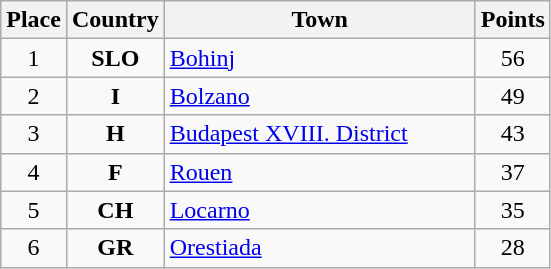<table class="wikitable" style="text-align;">
<tr>
<th width="25">Place</th>
<th width="25">Country</th>
<th width="200">Town</th>
<th width="25">Points</th>
</tr>
<tr>
<td align="center">1</td>
<td align="center"><strong>SLO</strong></td>
<td align="left"><a href='#'>Bohinj</a></td>
<td align="center">56</td>
</tr>
<tr>
<td align="center">2</td>
<td align="center"><strong>I</strong></td>
<td align="left"><a href='#'>Bolzano</a></td>
<td align="center">49</td>
</tr>
<tr>
<td align="center">3</td>
<td align="center"><strong>H</strong></td>
<td align="left"><a href='#'>Budapest XVIII. District</a></td>
<td align="center">43</td>
</tr>
<tr>
<td align="center">4</td>
<td align="center"><strong>F</strong></td>
<td align="left"><a href='#'>Rouen</a></td>
<td align="center">37</td>
</tr>
<tr>
<td align="center">5</td>
<td align="center"><strong>CH</strong></td>
<td align="left"><a href='#'>Locarno</a></td>
<td align="center">35</td>
</tr>
<tr>
<td align="center">6</td>
<td align="center"><strong>GR</strong></td>
<td align="left"><a href='#'>Orestiada</a></td>
<td align="center">28</td>
</tr>
</table>
